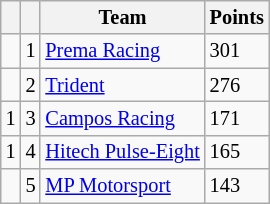<table class="wikitable" style="font-size: 85%;">
<tr>
<th></th>
<th></th>
<th>Team</th>
<th>Points</th>
</tr>
<tr>
<td align="left"></td>
<td align="center">1</td>
<td> <a href='#'>Prema Racing</a></td>
<td>301</td>
</tr>
<tr>
<td align="left"></td>
<td align="center">2</td>
<td> <a href='#'>Trident</a></td>
<td>276</td>
</tr>
<tr>
<td align="left"> 1</td>
<td align="center">3</td>
<td> <a href='#'>Campos Racing</a></td>
<td>171</td>
</tr>
<tr>
<td align="left"> 1</td>
<td align="center">4</td>
<td> <a href='#'>Hitech Pulse-Eight</a></td>
<td>165</td>
</tr>
<tr>
<td align="left"></td>
<td align="center">5</td>
<td> <a href='#'>MP Motorsport</a></td>
<td>143</td>
</tr>
</table>
